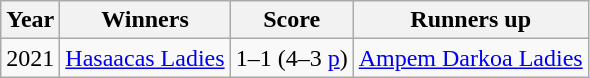<table class="wikitable sortable">
<tr>
<th>Year</th>
<th>Winners</th>
<th>Score</th>
<th>Runners up</th>
</tr>
<tr>
<td>2021</td>
<td><a href='#'>Hasaacas Ladies</a></td>
<td>1–1 (4–3 <a href='#'>p</a>)</td>
<td><a href='#'>Ampem Darkoa Ladies</a></td>
</tr>
</table>
